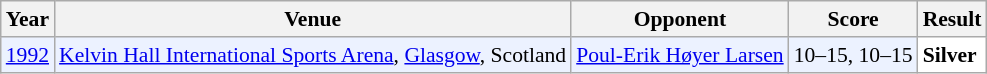<table class="sortable wikitable" style="font-size: 90%;">
<tr>
<th>Year</th>
<th>Venue</th>
<th>Opponent</th>
<th>Score</th>
<th>Result</th>
</tr>
<tr style="background:#ECF2FF">
<td align="center"><a href='#'>1992</a></td>
<td align="left"><a href='#'>Kelvin Hall International Sports Arena</a>, <a href='#'>Glasgow</a>, Scotland</td>
<td align="left"> <a href='#'>Poul-Erik Høyer Larsen</a></td>
<td align="left">10–15, 10–15</td>
<td style="text-align:left; background:white"> <strong>Silver</strong></td>
</tr>
</table>
